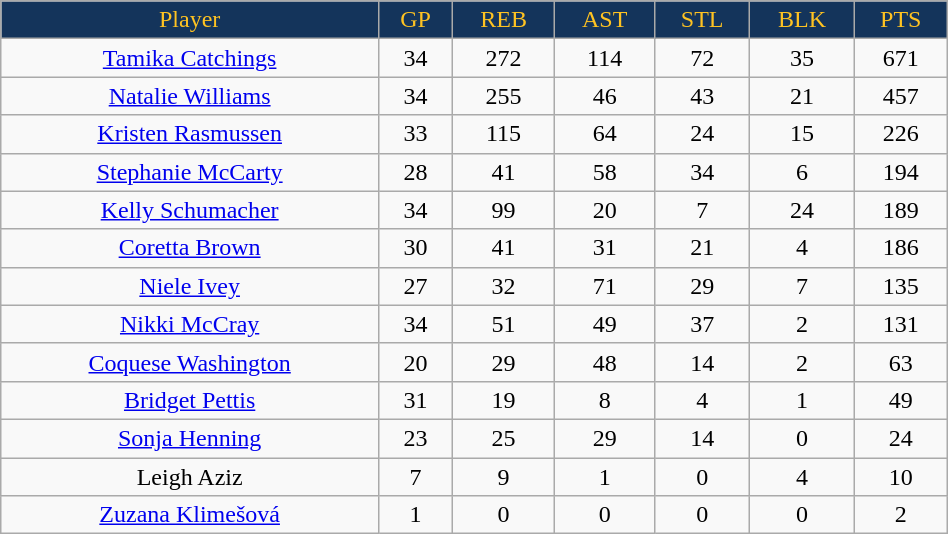<table class="wikitable" width="50%">
<tr align="center" style="background:#14345B; color:#FFC322;">
<td>Player</td>
<td>GP</td>
<td>REB</td>
<td>AST</td>
<td>STL</td>
<td>BLK</td>
<td>PTS</td>
</tr>
<tr align="center">
<td><a href='#'>Tamika Catchings</a></td>
<td>34</td>
<td>272</td>
<td>114</td>
<td>72</td>
<td>35</td>
<td>671</td>
</tr>
<tr align="center">
<td><a href='#'>Natalie Williams</a></td>
<td>34</td>
<td>255</td>
<td>46</td>
<td>43</td>
<td>21</td>
<td>457</td>
</tr>
<tr align="center">
<td><a href='#'>Kristen Rasmussen</a></td>
<td>33</td>
<td>115</td>
<td>64</td>
<td>24</td>
<td>15</td>
<td>226</td>
</tr>
<tr align="center">
<td><a href='#'>Stephanie McCarty</a></td>
<td>28</td>
<td>41</td>
<td>58</td>
<td>34</td>
<td>6</td>
<td>194</td>
</tr>
<tr align="center">
<td><a href='#'>Kelly Schumacher</a></td>
<td>34</td>
<td>99</td>
<td>20</td>
<td>7</td>
<td>24</td>
<td>189</td>
</tr>
<tr align="center">
<td><a href='#'>Coretta Brown</a></td>
<td>30</td>
<td>41</td>
<td>31</td>
<td>21</td>
<td>4</td>
<td>186</td>
</tr>
<tr align="center">
<td><a href='#'>Niele Ivey</a></td>
<td>27</td>
<td>32</td>
<td>71</td>
<td>29</td>
<td>7</td>
<td>135</td>
</tr>
<tr align="center">
<td><a href='#'>Nikki McCray</a></td>
<td>34</td>
<td>51</td>
<td>49</td>
<td>37</td>
<td>2</td>
<td>131</td>
</tr>
<tr align="center">
<td><a href='#'>Coquese Washington</a></td>
<td>20</td>
<td>29</td>
<td>48</td>
<td>14</td>
<td>2</td>
<td>63</td>
</tr>
<tr align="center">
<td><a href='#'>Bridget Pettis</a></td>
<td>31</td>
<td>19</td>
<td>8</td>
<td>4</td>
<td>1</td>
<td>49</td>
</tr>
<tr align="center">
<td><a href='#'>Sonja Henning</a></td>
<td>23</td>
<td>25</td>
<td>29</td>
<td>14</td>
<td>0</td>
<td>24</td>
</tr>
<tr align="center">
<td>Leigh Aziz</td>
<td>7</td>
<td>9</td>
<td>1</td>
<td>0</td>
<td>4</td>
<td>10</td>
</tr>
<tr align="center">
<td><a href='#'>Zuzana Klimešová</a></td>
<td>1</td>
<td>0</td>
<td>0</td>
<td>0</td>
<td>0</td>
<td>2</td>
</tr>
</table>
